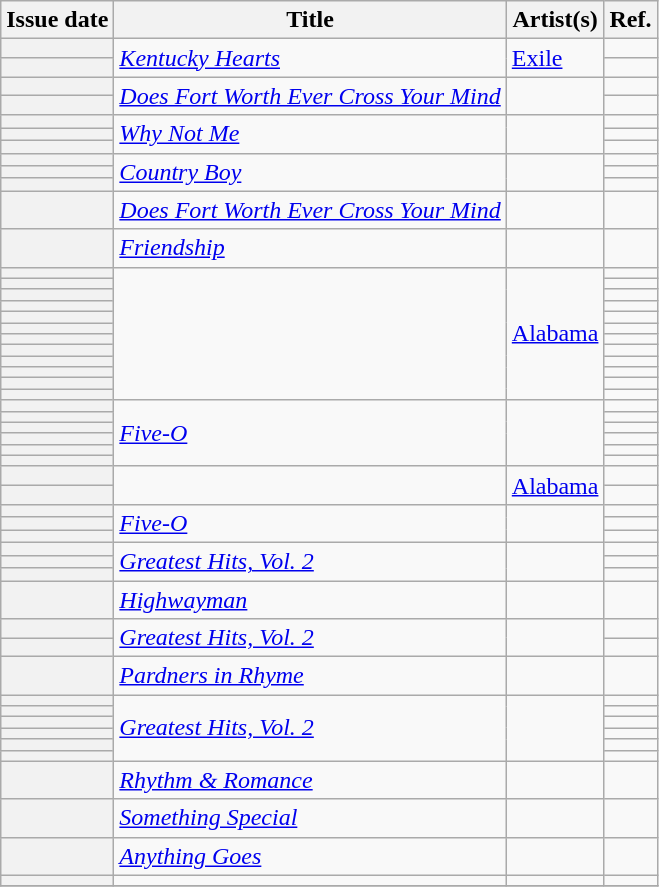<table class="wikitable sortable plainrowheaders">
<tr>
<th scope=col>Issue date</th>
<th scope=col>Title</th>
<th scope=col>Artist(s)</th>
<th scope=col class=unsortable>Ref.</th>
</tr>
<tr>
<th scope=row></th>
<td rowspan=2><em><a href='#'>Kentucky Hearts</a></em></td>
<td rowspan=2><a href='#'>Exile</a></td>
<td align=center></td>
</tr>
<tr>
<th scope=row></th>
<td align=center></td>
</tr>
<tr>
<th scope=row></th>
<td rowspan=2><em><a href='#'>Does Fort Worth Ever Cross Your Mind</a></em></td>
<td rowspan=2></td>
<td align=center></td>
</tr>
<tr>
<th scope=row></th>
<td align=center></td>
</tr>
<tr>
<th scope=row></th>
<td rowspan=3><em><a href='#'>Why Not Me</a></em></td>
<td rowspan=3></td>
<td align=center></td>
</tr>
<tr>
<th scope=row></th>
<td align=center></td>
</tr>
<tr>
<th scope=row></th>
<td align=center></td>
</tr>
<tr>
<th scope=row></th>
<td rowspan=3><em><a href='#'>Country Boy</a></em></td>
<td rowspan=3></td>
<td align=center></td>
</tr>
<tr>
<th scope=row></th>
<td align=center></td>
</tr>
<tr>
<th scope=row></th>
<td align=center></td>
</tr>
<tr>
<th scope=row></th>
<td><em><a href='#'>Does Fort Worth Ever Cross Your Mind</a></em></td>
<td></td>
<td align=center></td>
</tr>
<tr>
<th scope=row></th>
<td><em><a href='#'>Friendship</a></em></td>
<td></td>
<td align=center></td>
</tr>
<tr>
<th scope=row></th>
<td rowspan=12><em></em></td>
<td rowspan=12><a href='#'>Alabama</a></td>
<td align=center></td>
</tr>
<tr>
<th scope=row></th>
<td align=center></td>
</tr>
<tr>
<th scope=row></th>
<td align=center></td>
</tr>
<tr>
<th scope=row></th>
<td align=center></td>
</tr>
<tr>
<th scope=row></th>
<td align=center></td>
</tr>
<tr>
<th scope=row></th>
<td align=center></td>
</tr>
<tr>
<th scope=row></th>
<td align=center></td>
</tr>
<tr>
<th scope=row></th>
<td align=center></td>
</tr>
<tr>
<th scope=row></th>
<td align=center></td>
</tr>
<tr>
<th scope=row></th>
<td align=center></td>
</tr>
<tr>
<th scope=row></th>
<td align=center></td>
</tr>
<tr>
<th scope=row></th>
<td align=center></td>
</tr>
<tr>
<th scope=row></th>
<td rowspan=6><em><a href='#'>Five-O</a></em></td>
<td rowspan=6></td>
<td align=center></td>
</tr>
<tr>
<th scope=row></th>
<td align=center></td>
</tr>
<tr>
<th scope=row></th>
<td align=center></td>
</tr>
<tr>
<th scope=row></th>
<td align=center></td>
</tr>
<tr>
<th scope=row></th>
<td align=center></td>
</tr>
<tr>
<th scope=row></th>
<td align=center></td>
</tr>
<tr>
<th scope=row></th>
<td rowspan=2><em></em></td>
<td rowspan=2><a href='#'>Alabama</a></td>
<td align=center></td>
</tr>
<tr>
<th scope=row></th>
<td align=center></td>
</tr>
<tr>
<th scope=row></th>
<td rowspan=3><em><a href='#'>Five-O</a></em></td>
<td rowspan=3></td>
<td align=center></td>
</tr>
<tr>
<th scope=row></th>
<td align=center></td>
</tr>
<tr>
<th scope=row></th>
<td align=center></td>
</tr>
<tr>
<th scope=row></th>
<td rowspan=3><em><a href='#'>Greatest Hits, Vol. 2</a></em></td>
<td rowspan=3></td>
<td align=center></td>
</tr>
<tr>
<th scope=row></th>
<td align=center></td>
</tr>
<tr>
<th scope=row></th>
<td align=center></td>
</tr>
<tr>
<th scope=row></th>
<td><em><a href='#'>Highwayman</a></em></td>
<td></td>
<td align=center></td>
</tr>
<tr>
<th scope=row></th>
<td rowspan=2><em><a href='#'>Greatest Hits, Vol. 2</a></em></td>
<td rowspan=2></td>
<td align=center></td>
</tr>
<tr>
<th scope=row></th>
<td align=center></td>
</tr>
<tr>
<th scope=row></th>
<td><em><a href='#'>Pardners in Rhyme</a></em></td>
<td></td>
<td align=center></td>
</tr>
<tr>
<th scope=row></th>
<td rowspan=6><em><a href='#'>Greatest Hits, Vol. 2</a></em></td>
<td rowspan=6></td>
<td align=center></td>
</tr>
<tr>
<th scope=row></th>
<td align=center></td>
</tr>
<tr>
<th scope=row></th>
<td align=center></td>
</tr>
<tr>
<th scope=row></th>
<td align=center></td>
</tr>
<tr>
<th scope=row></th>
<td align=center></td>
</tr>
<tr>
<th scope=row></th>
<td align=center></td>
</tr>
<tr>
<th scope=row></th>
<td><em><a href='#'>Rhythm & Romance</a></em></td>
<td></td>
<td align=center></td>
</tr>
<tr>
<th scope=row></th>
<td><em><a href='#'>Something Special</a></em></td>
<td></td>
<td align=center></td>
</tr>
<tr>
<th scope=row></th>
<td><em><a href='#'>Anything Goes</a></em></td>
<td></td>
<td align=center></td>
</tr>
<tr>
<th scope=row></th>
<td><em></em></td>
<td></td>
<td align=center></td>
</tr>
<tr>
</tr>
</table>
